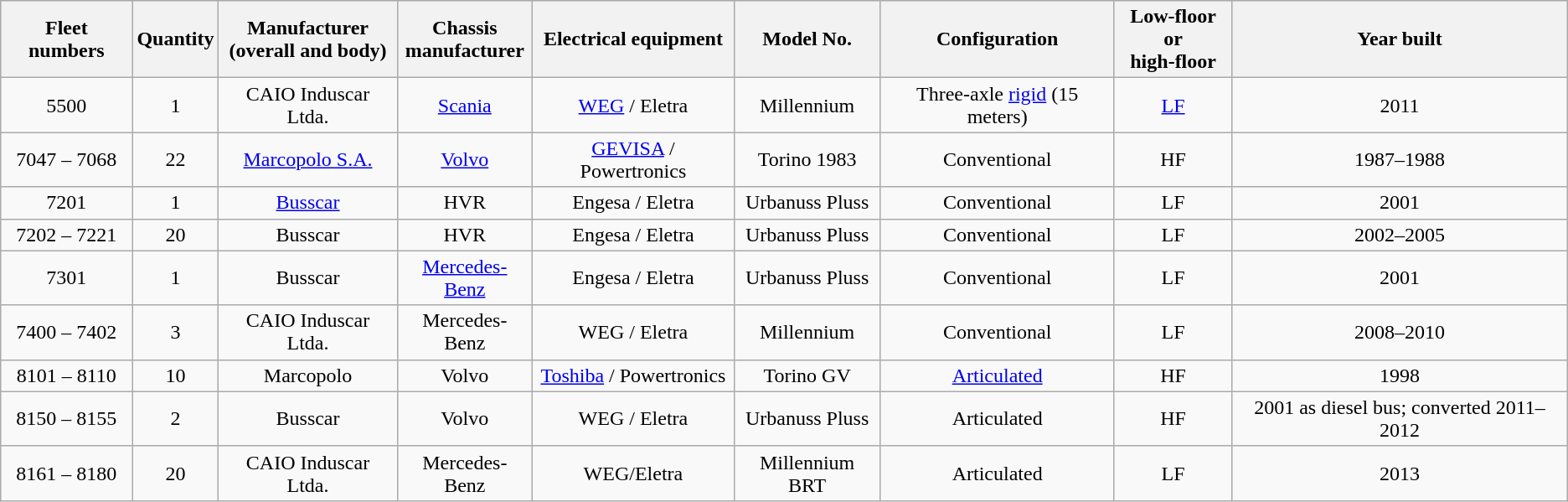<table class="wikitable" style="text-align:center;">
<tr style="background:#E0E0E0;">
<th>Fleet numbers</th>
<th>Quantity</th>
<th>Manufacturer<br>(overall and body)</th>
<th>Chassis<br> manufacturer</th>
<th>Electrical equipment</th>
<th>Model No.</th>
<th>Configuration</th>
<th>Low-floor or<br> high-floor</th>
<th>Year built</th>
</tr>
<tr>
<td>5500</td>
<td>1</td>
<td>CAIO Induscar Ltda.</td>
<td><a href='#'>Scania</a></td>
<td><a href='#'>WEG</a> / Eletra</td>
<td>Millennium</td>
<td>Three-axle <a href='#'>rigid</a> (15 meters)</td>
<td><a href='#'>LF</a></td>
<td>2011</td>
</tr>
<tr>
<td>7047 – 7068</td>
<td>22</td>
<td><a href='#'>Marcopolo S.A.</a></td>
<td><a href='#'>Volvo</a></td>
<td><a href='#'>GEVISA</a> / Powertronics</td>
<td>Torino 1983</td>
<td>Conventional</td>
<td>HF</td>
<td>1987–1988</td>
</tr>
<tr>
<td>7201</td>
<td>1</td>
<td><a href='#'>Busscar</a></td>
<td>HVR</td>
<td>Engesa / Eletra</td>
<td>Urbanuss Pluss</td>
<td>Conventional</td>
<td>LF</td>
<td>2001</td>
</tr>
<tr>
<td>7202 – 7221</td>
<td>20</td>
<td>Busscar</td>
<td>HVR</td>
<td>Engesa / Eletra</td>
<td>Urbanuss Pluss</td>
<td>Conventional</td>
<td>LF</td>
<td>2002–2005</td>
</tr>
<tr>
<td>7301</td>
<td>1</td>
<td>Busscar</td>
<td><a href='#'>Mercedes-Benz</a></td>
<td>Engesa / Eletra</td>
<td>Urbanuss Pluss</td>
<td>Conventional</td>
<td>LF</td>
<td>2001</td>
</tr>
<tr>
<td>7400 – 7402</td>
<td>3</td>
<td>CAIO Induscar Ltda.</td>
<td>Mercedes-Benz</td>
<td>WEG / Eletra</td>
<td>Millennium</td>
<td>Conventional</td>
<td>LF</td>
<td>2008–2010</td>
</tr>
<tr>
<td>8101 – 8110</td>
<td>10</td>
<td>Marcopolo</td>
<td>Volvo</td>
<td><a href='#'>Toshiba</a> / Powertronics</td>
<td>Torino GV</td>
<td><a href='#'>Articulated</a></td>
<td>HF</td>
<td>1998</td>
</tr>
<tr>
<td>8150 – 8155</td>
<td>2</td>
<td>Busscar</td>
<td>Volvo</td>
<td>WEG / Eletra</td>
<td>Urbanuss Pluss</td>
<td>Articulated</td>
<td>HF</td>
<td>2001 as diesel bus; converted 2011–2012</td>
</tr>
<tr>
<td>8161 – 8180</td>
<td>20</td>
<td>CAIO Induscar Ltda.</td>
<td>Mercedes-Benz</td>
<td>WEG/Eletra</td>
<td>Millennium BRT</td>
<td>Articulated</td>
<td>LF</td>
<td>2013</td>
</tr>
</table>
